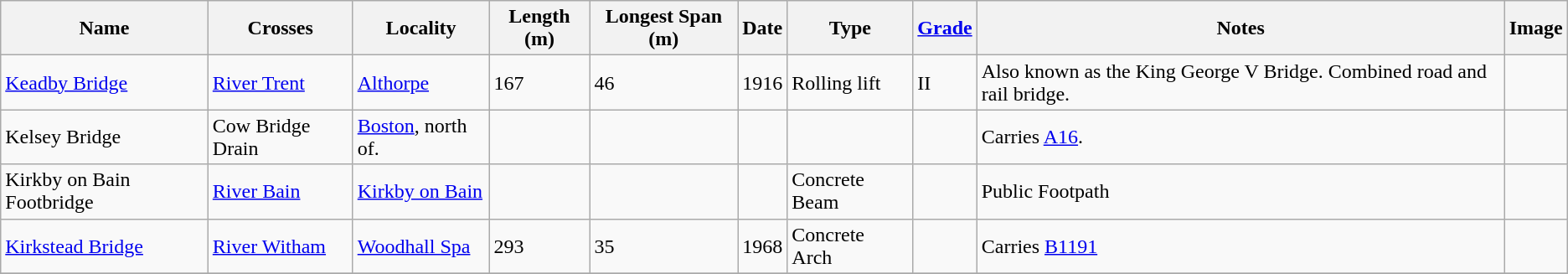<table class="wikitable sortable">
<tr>
<th>Name</th>
<th>Crosses</th>
<th>Locality</th>
<th>Length (m)</th>
<th>Longest Span (m)</th>
<th>Date</th>
<th>Type</th>
<th><a href='#'>Grade</a></th>
<th class="unsortable">Notes</th>
<th class="unsortable">Image</th>
</tr>
<tr>
<td><a href='#'>Keadby Bridge</a></td>
<td><a href='#'>River Trent</a></td>
<td><a href='#'>Althorpe</a></td>
<td>167</td>
<td>46</td>
<td>1916</td>
<td>Rolling lift</td>
<td>II</td>
<td>Also known as the King George V Bridge. Combined road and rail bridge.</td>
<td></td>
</tr>
<tr>
<td>Kelsey Bridge</td>
<td>Cow Bridge Drain</td>
<td><a href='#'>Boston</a>, north of.</td>
<td></td>
<td></td>
<td></td>
<td></td>
<td></td>
<td>Carries <a href='#'>A16</a>.</td>
<td></td>
</tr>
<tr>
<td>Kirkby on Bain Footbridge</td>
<td><a href='#'>River Bain</a></td>
<td><a href='#'>Kirkby on Bain</a></td>
<td></td>
<td></td>
<td></td>
<td>Concrete Beam</td>
<td></td>
<td>Public Footpath</td>
<td></td>
</tr>
<tr>
<td><a href='#'>Kirkstead Bridge</a></td>
<td><a href='#'>River Witham</a></td>
<td><a href='#'>Woodhall Spa</a></td>
<td>293</td>
<td>35</td>
<td>1968</td>
<td>Concrete Arch</td>
<td></td>
<td>Carries <a href='#'>B1191</a></td>
<td></td>
</tr>
<tr>
</tr>
</table>
